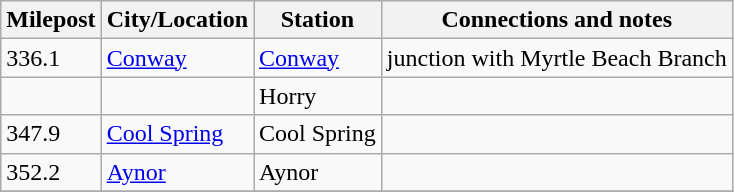<table class="wikitable">
<tr>
<th>Milepost</th>
<th>City/Location</th>
<th>Station</th>
<th>Connections and notes</th>
</tr>
<tr>
<td>336.1</td>
<td><a href='#'>Conway</a></td>
<td><a href='#'>Conway</a></td>
<td>junction with Myrtle Beach Branch</td>
</tr>
<tr>
<td></td>
<td></td>
<td>Horry</td>
<td></td>
</tr>
<tr>
<td>347.9</td>
<td><a href='#'>Cool Spring</a></td>
<td>Cool Spring</td>
<td></td>
</tr>
<tr>
<td>352.2</td>
<td><a href='#'>Aynor</a></td>
<td>Aynor</td>
<td></td>
</tr>
<tr>
</tr>
</table>
